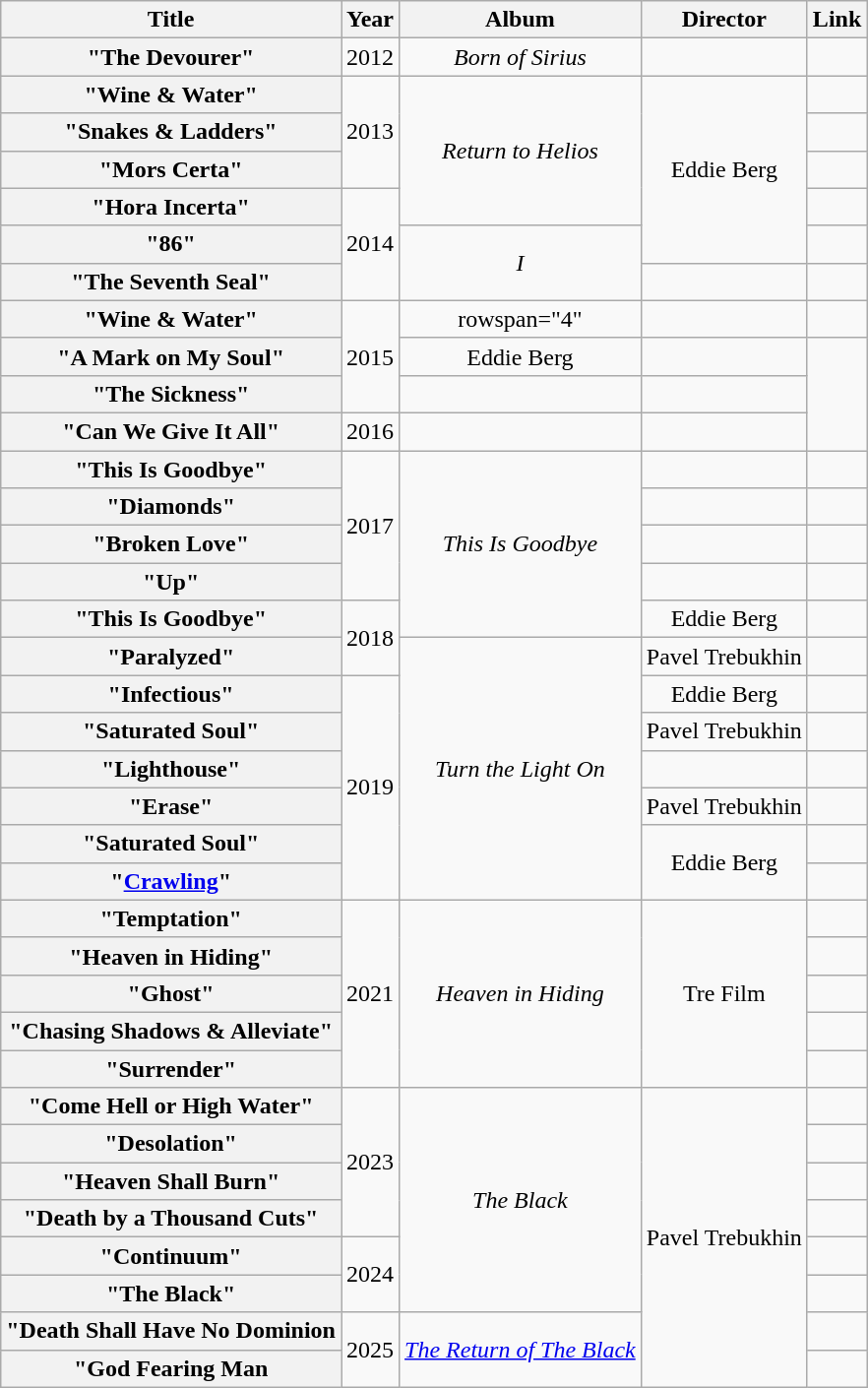<table class="wikitable plainrowheaders" style="text-align:center;">
<tr>
<th scope="col">Title</th>
<th scope="col">Year</th>
<th scope="col">Album</th>
<th scope="col">Director</th>
<th scope="col">Link</th>
</tr>
<tr>
<th scope="row">"The Devourer"</th>
<td>2012</td>
<td><em>Born of Sirius</em></td>
<td></td>
<td></td>
</tr>
<tr>
<th scope="row">"Wine & Water"</th>
<td rowspan="3">2013</td>
<td rowspan="4"><em>Return to Helios</em></td>
<td rowspan="5">Eddie Berg</td>
<td></td>
</tr>
<tr>
<th scope="row">"Snakes & Ladders"</th>
<td></td>
</tr>
<tr>
<th scope="row">"Mors Certa"</th>
<td></td>
</tr>
<tr>
<th scope="row">"Hora Incerta"</th>
<td rowspan="3">2014</td>
<td></td>
</tr>
<tr>
<th scope="row">"86"</th>
<td rowspan="2"><em>I</em></td>
<td></td>
</tr>
<tr>
<th scope="row">"The Seventh Seal"</th>
<td></td>
<td></td>
</tr>
<tr>
<th scope="row">"Wine & Water"  </th>
<td rowspan="3">2015</td>
<td>rowspan="4" </td>
<td></td>
<td></td>
</tr>
<tr>
<th scope="row">"A Mark on My Soul"</th>
<td>Eddie Berg</td>
<td></td>
</tr>
<tr>
<th scope="row">"The Sickness"</th>
<td></td>
<td></td>
</tr>
<tr>
<th scope="row">"Can We Give It All"</th>
<td>2016</td>
<td></td>
<td></td>
</tr>
<tr>
<th scope="row">"This Is Goodbye"</th>
<td rowspan="4">2017</td>
<td rowspan="5"><em>This Is Goodbye</em></td>
<td></td>
<td></td>
</tr>
<tr>
<th scope="row">"Diamonds"</th>
<td></td>
<td></td>
</tr>
<tr>
<th scope="row">"Broken Love"</th>
<td></td>
<td></td>
</tr>
<tr>
<th scope="row">"Up"</th>
<td></td>
<td></td>
</tr>
<tr>
<th scope="row">"This Is Goodbye" </th>
<td rowspan="2">2018</td>
<td>Eddie Berg</td>
<td></td>
</tr>
<tr>
<th scope="row">"Paralyzed"</th>
<td rowspan="7"><em>Turn the Light On</em></td>
<td>Pavel Trebukhin</td>
<td></td>
</tr>
<tr>
<th scope="row">"Infectious"</th>
<td rowspan="6">2019</td>
<td>Eddie Berg</td>
<td></td>
</tr>
<tr>
<th scope="row">"Saturated Soul"</th>
<td>Pavel Trebukhin</td>
<td></td>
</tr>
<tr>
<th scope="row">"Lighthouse"</th>
<td></td>
<td></td>
</tr>
<tr>
<th scope="row">"Erase"</th>
<td>Pavel Trebukhin</td>
<td></td>
</tr>
<tr>
<th scope="row">"Saturated Soul" </th>
<td rowspan="2">Eddie Berg</td>
<td></td>
</tr>
<tr>
<th scope="row">"<a href='#'>Crawling</a>" </th>
<td></td>
</tr>
<tr>
<th scope="row">"Temptation"</th>
<td rowspan="5">2021</td>
<td rowspan="5"><em>Heaven in Hiding</em></td>
<td rowspan="5">Tre Film</td>
<td></td>
</tr>
<tr>
<th scope="row">"Heaven in Hiding"</th>
<td></td>
</tr>
<tr>
<th scope="row">"Ghost"</th>
<td></td>
</tr>
<tr>
<th scope="row">"Chasing Shadows & Alleviate"</th>
<td></td>
</tr>
<tr>
<th scope="row">"Surrender"</th>
<td></td>
</tr>
<tr>
<th scope="row">"Come Hell or High Water"</th>
<td rowspan="4">2023</td>
<td rowspan="6"><em>The Black</em></td>
<td rowspan="8">Pavel Trebukhin</td>
<td></td>
</tr>
<tr>
<th scope="row">"Desolation"</th>
<td></td>
</tr>
<tr>
<th scope="row">"Heaven Shall Burn"</th>
<td></td>
</tr>
<tr>
<th scope="row">"Death by a Thousand Cuts"</th>
<td></td>
</tr>
<tr>
<th scope="row">"Continuum"</th>
<td rowspan="2">2024</td>
<td></td>
</tr>
<tr>
<th scope="row">"The Black"</th>
<td></td>
</tr>
<tr>
<th scope="row">"Death Shall Have No Dominion</th>
<td rowspan="2">2025</td>
<td rowspan="2"><em><a href='#'>The Return of The Black</a></em></td>
<td></td>
</tr>
<tr>
<th scope="row">"God Fearing Man</th>
<td></td>
</tr>
</table>
